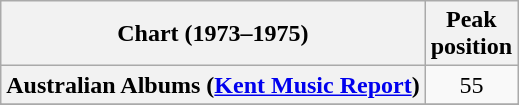<table class="wikitable sortable plainrowheaders" style="text-align:center">
<tr>
<th scope="col">Chart (1973–1975)</th>
<th scope="col">Peak<br>position</th>
</tr>
<tr>
<th scope="row">Australian Albums (<a href='#'>Kent Music Report</a>)</th>
<td>55</td>
</tr>
<tr>
</tr>
<tr>
</tr>
<tr>
</tr>
</table>
